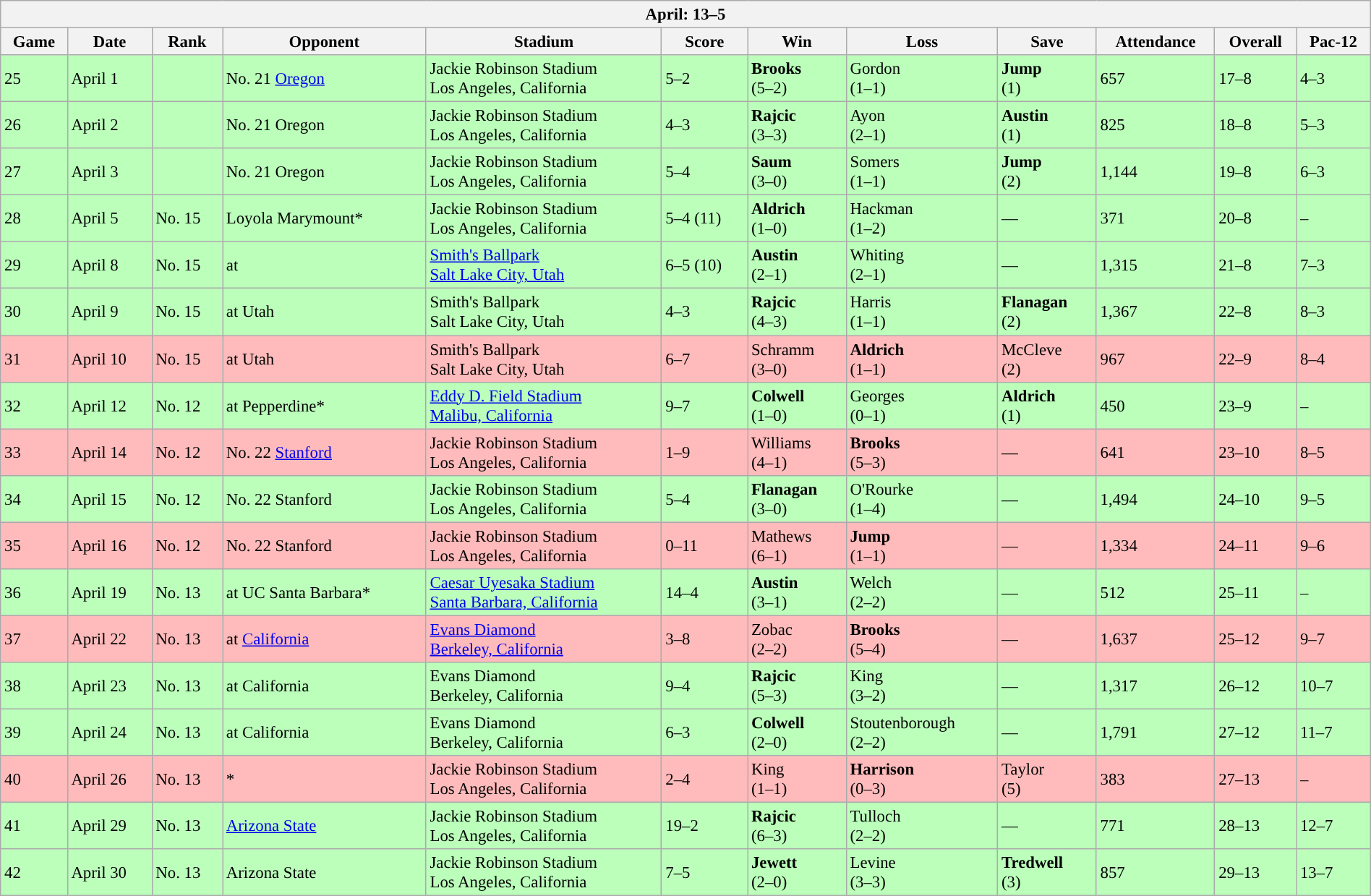<table class="wikitable collapsible collapsed" style="margin:auto; font-size:95%; width:100%">
<tr>
<th colspan=12>April: 13–5</th>
</tr>
<tr>
<th>Game</th>
<th>Date</th>
<th>Rank</th>
<th>Opponent</th>
<th>Stadium</th>
<th>Score</th>
<th>Win</th>
<th>Loss</th>
<th>Save</th>
<th>Attendance</th>
<th>Overall</th>
<th>Pac-12</th>
</tr>
<tr style="background:#bfb;">
<td>25</td>
<td>April 1</td>
<td></td>
<td>No. 21 <a href='#'>Oregon</a></td>
<td>Jackie Robinson Stadium<br>Los Angeles, California</td>
<td>5–2</td>
<td><strong>Brooks</strong><br>(5–2)</td>
<td>Gordon<br>(1–1)</td>
<td><strong>Jump</strong><br>(1)</td>
<td>657</td>
<td>17–8</td>
<td>4–3</td>
</tr>
<tr style="background:#bfb;">
<td>26</td>
<td>April 2</td>
<td></td>
<td>No. 21 Oregon</td>
<td>Jackie Robinson Stadium<br>Los Angeles, California</td>
<td>4–3</td>
<td><strong>Rajcic</strong><br>(3–3)</td>
<td>Ayon<br>(2–1)</td>
<td><strong>Austin</strong><br>(1)</td>
<td>825</td>
<td>18–8</td>
<td>5–3</td>
</tr>
<tr style="background:#bfb;">
<td>27</td>
<td>April 3</td>
<td></td>
<td>No. 21 Oregon</td>
<td>Jackie Robinson Stadium<br>Los Angeles, California</td>
<td>5–4</td>
<td><strong>Saum</strong><br>(3–0)</td>
<td>Somers<br>(1–1)</td>
<td><strong>Jump</strong><br>(2)</td>
<td>1,144</td>
<td>19–8</td>
<td>6–3</td>
</tr>
<tr style="background:#bfb;">
<td>28</td>
<td>April 5</td>
<td>No. 15</td>
<td>Loyola Marymount*</td>
<td>Jackie Robinson Stadium<br>Los Angeles, California</td>
<td>5–4 (11)</td>
<td><strong>Aldrich</strong><br>(1–0)</td>
<td>Hackman<br>(1–2)</td>
<td>—</td>
<td>371</td>
<td>20–8</td>
<td>–</td>
</tr>
<tr style="background:#bfb;">
<td>29</td>
<td>April 8</td>
<td>No. 15</td>
<td>at </td>
<td><a href='#'>Smith's Ballpark</a><br><a href='#'>Salt Lake City, Utah</a></td>
<td>6–5 (10)</td>
<td><strong>Austin</strong><br>(2–1)</td>
<td>Whiting<br>(2–1)</td>
<td>—</td>
<td>1,315</td>
<td>21–8</td>
<td>7–3</td>
</tr>
<tr style="background:#bfb;">
<td>30</td>
<td>April 9</td>
<td>No. 15</td>
<td>at Utah</td>
<td>Smith's Ballpark<br>Salt Lake City, Utah</td>
<td>4–3</td>
<td><strong>Rajcic</strong><br>(4–3)</td>
<td>Harris<br>(1–1)</td>
<td><strong>Flanagan</strong><br>(2)</td>
<td>1,367</td>
<td>22–8</td>
<td>8–3</td>
</tr>
<tr style="background:#fbb;">
<td>31</td>
<td>April 10</td>
<td>No. 15</td>
<td>at Utah</td>
<td>Smith's Ballpark<br>Salt Lake City, Utah</td>
<td>6–7</td>
<td>Schramm<br>(3–0)</td>
<td><strong>Aldrich</strong><br>(1–1)</td>
<td>McCleve<br>(2)</td>
<td>967</td>
<td>22–9</td>
<td>8–4</td>
</tr>
<tr style="background:#bfb;">
<td>32</td>
<td>April 12</td>
<td>No. 12</td>
<td>at Pepperdine*</td>
<td><a href='#'>Eddy D. Field Stadium</a><br><a href='#'>Malibu, California</a></td>
<td>9–7</td>
<td><strong>Colwell</strong><br>(1–0)</td>
<td>Georges<br>(0–1)</td>
<td><strong>Aldrich</strong><br>(1)</td>
<td>450</td>
<td>23–9</td>
<td>–</td>
</tr>
<tr style="background:#fbb;">
<td>33</td>
<td>April 14</td>
<td>No. 12</td>
<td>No. 22 <a href='#'>Stanford</a></td>
<td>Jackie Robinson Stadium<br>Los Angeles, California</td>
<td>1–9</td>
<td>Williams<br>(4–1)</td>
<td><strong>Brooks</strong><br>(5–3)</td>
<td>—</td>
<td>641</td>
<td>23–10</td>
<td>8–5</td>
</tr>
<tr style="background:#bfb;">
<td>34</td>
<td>April 15</td>
<td>No. 12</td>
<td>No. 22 Stanford</td>
<td>Jackie Robinson Stadium<br>Los Angeles, California</td>
<td>5–4</td>
<td><strong>Flanagan</strong><br>(3–0)</td>
<td>O'Rourke<br>(1–4)</td>
<td>—</td>
<td>1,494</td>
<td>24–10</td>
<td>9–5</td>
</tr>
<tr style="background:#fbb;">
<td>35</td>
<td>April 16</td>
<td>No. 12</td>
<td>No. 22 Stanford</td>
<td>Jackie Robinson Stadium<br>Los Angeles, California</td>
<td>0–11</td>
<td>Mathews<br>(6–1)</td>
<td><strong>Jump</strong><br>(1–1)</td>
<td>—</td>
<td>1,334</td>
<td>24–11</td>
<td>9–6</td>
</tr>
<tr style="background:#bfb;">
<td>36</td>
<td>April 19</td>
<td>No. 13</td>
<td>at UC Santa Barbara*</td>
<td><a href='#'>Caesar Uyesaka Stadium</a><br><a href='#'>Santa Barbara, California</a></td>
<td>14–4</td>
<td><strong>Austin</strong><br>(3–1)</td>
<td>Welch<br>(2–2)</td>
<td>—</td>
<td>512</td>
<td>25–11</td>
<td>–</td>
</tr>
<tr style="background:#fbb;">
<td>37</td>
<td>April 22</td>
<td>No. 13</td>
<td>at <a href='#'>California</a></td>
<td><a href='#'>Evans Diamond</a><br><a href='#'>Berkeley, California</a></td>
<td>3–8</td>
<td>Zobac<br>(2–2)</td>
<td><strong>Brooks</strong><br>(5–4)</td>
<td>—</td>
<td>1,637</td>
<td>25–12</td>
<td>9–7</td>
</tr>
<tr style="background:#bfb;">
<td>38</td>
<td>April 23</td>
<td>No. 13</td>
<td>at California</td>
<td>Evans Diamond<br>Berkeley, California</td>
<td>9–4</td>
<td><strong>Rajcic</strong><br>(5–3)</td>
<td>King<br>(3–2)</td>
<td>—</td>
<td>1,317</td>
<td>26–12</td>
<td>10–7</td>
</tr>
<tr style="background:#bfb;">
<td>39</td>
<td>April 24</td>
<td>No. 13</td>
<td>at California</td>
<td>Evans Diamond<br>Berkeley, California</td>
<td>6–3</td>
<td><strong>Colwell</strong><br>(2–0)</td>
<td>Stoutenborough<br>(2–2)</td>
<td>—</td>
<td>1,791</td>
<td>27–12</td>
<td>11–7</td>
</tr>
<tr style="background:#fbb;">
<td>40</td>
<td>April 26</td>
<td>No. 13</td>
<td>*</td>
<td>Jackie Robinson Stadium<br>Los Angeles, California</td>
<td>2–4</td>
<td>King<br>(1–1)</td>
<td><strong>Harrison</strong><br>(0–3)</td>
<td>Taylor<br>(5)</td>
<td>383</td>
<td>27–13</td>
<td>–</td>
</tr>
<tr style="background:#bfb;">
<td>41</td>
<td>April 29</td>
<td>No. 13</td>
<td><a href='#'>Arizona State</a></td>
<td>Jackie Robinson Stadium<br>Los Angeles, California</td>
<td>19–2</td>
<td><strong>Rajcic</strong><br>(6–3)</td>
<td>Tulloch<br>(2–2)</td>
<td>—</td>
<td>771</td>
<td>28–13</td>
<td>12–7</td>
</tr>
<tr style="background:#bfb;">
<td>42</td>
<td>April 30</td>
<td>No. 13</td>
<td>Arizona State</td>
<td>Jackie Robinson Stadium<br>Los Angeles, California</td>
<td>7–5</td>
<td><strong>Jewett</strong><br>(2–0)</td>
<td>Levine<br>(3–3)</td>
<td><strong>Tredwell</strong><br>(3)</td>
<td>857</td>
<td>29–13</td>
<td>13–7</td>
</tr>
</table>
